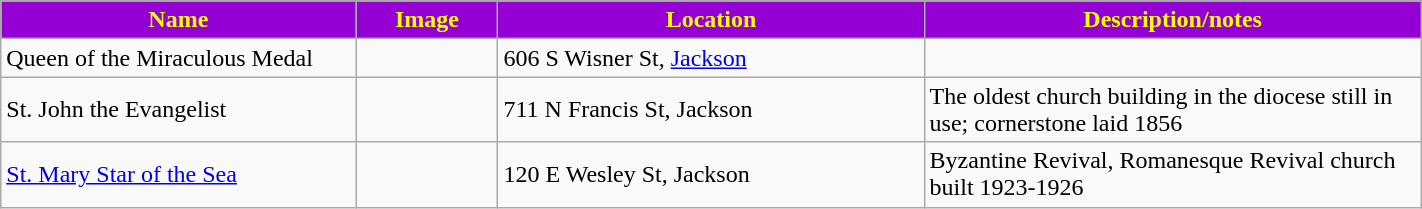<table class="wikitable sortable" style="width:75%">
<tr>
<th style="background:darkviolet; color:yellow;" width="25%"><strong>Name</strong></th>
<th style="background:darkviolet; color:yellow;" width="10%"><strong>Image</strong></th>
<th style="background:darkviolet; color:yellow;" width="30%"><strong>Location</strong></th>
<th style="background:darkviolet; color:yellow;" width="35%"><strong>Description/notes</strong></th>
</tr>
<tr>
<td>Queen of the Miraculous Medal</td>
<td></td>
<td>606 S Wisner St, <a href='#'>Jackson</a></td>
<td></td>
</tr>
<tr>
<td>St. John the Evangelist</td>
<td></td>
<td>711 N Francis St, Jackson</td>
<td>The oldest church building in the diocese still in use; cornerstone laid 1856</td>
</tr>
<tr>
<td><a href='#'>St. Mary Star of the Sea</a></td>
<td></td>
<td>120 E Wesley St, Jackson</td>
<td>Byzantine Revival, Romanesque Revival church built 1923-1926</td>
</tr>
</table>
